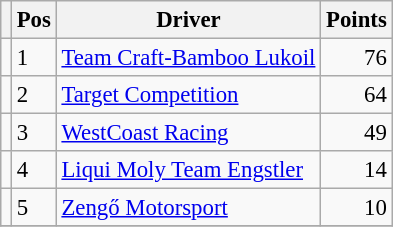<table class="wikitable" style="font-size: 95%;">
<tr>
<th></th>
<th>Pos</th>
<th>Driver</th>
<th>Points</th>
</tr>
<tr>
<td align="left"></td>
<td>1</td>
<td> <a href='#'>Team Craft-Bamboo Lukoil</a></td>
<td align="right">76</td>
</tr>
<tr>
<td align="left"></td>
<td>2</td>
<td> <a href='#'>Target Competition</a></td>
<td align="right">64</td>
</tr>
<tr>
<td align="left"></td>
<td>3</td>
<td> <a href='#'>WestCoast Racing</a></td>
<td align="right">49</td>
</tr>
<tr>
<td align="left"></td>
<td>4</td>
<td> <a href='#'>Liqui Moly Team Engstler</a></td>
<td align="right">14</td>
</tr>
<tr>
<td align="left"></td>
<td>5</td>
<td> <a href='#'>Zengő Motorsport</a></td>
<td align="right">10</td>
</tr>
<tr>
</tr>
</table>
